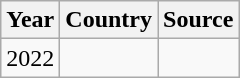<table class="wikitable">
<tr>
<th>Year</th>
<th>Country</th>
<th>Source</th>
</tr>
<tr>
<td>2022</td>
<td></td>
<td></td>
</tr>
</table>
